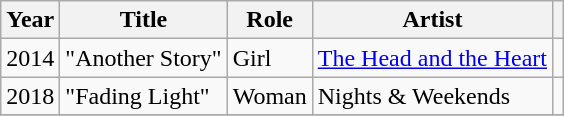<table class="wikitable sortable">
<tr>
<th>Year</th>
<th>Title</th>
<th>Role</th>
<th>Artist</th>
<th scope="col"></th>
</tr>
<tr>
<td>2014</td>
<td>"Another Story"</td>
<td>Girl</td>
<td><a href='#'>The Head and the Heart</a></td>
<td></td>
</tr>
<tr>
<td>2018</td>
<td>"Fading Light"</td>
<td>Woman</td>
<td>Nights & Weekends</td>
<td></td>
</tr>
<tr>
</tr>
</table>
